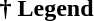<table>
<tr>
<td style="vertical-align:top;width:350px;"><strong>† Legend</strong><br>
</td>
</tr>
</table>
